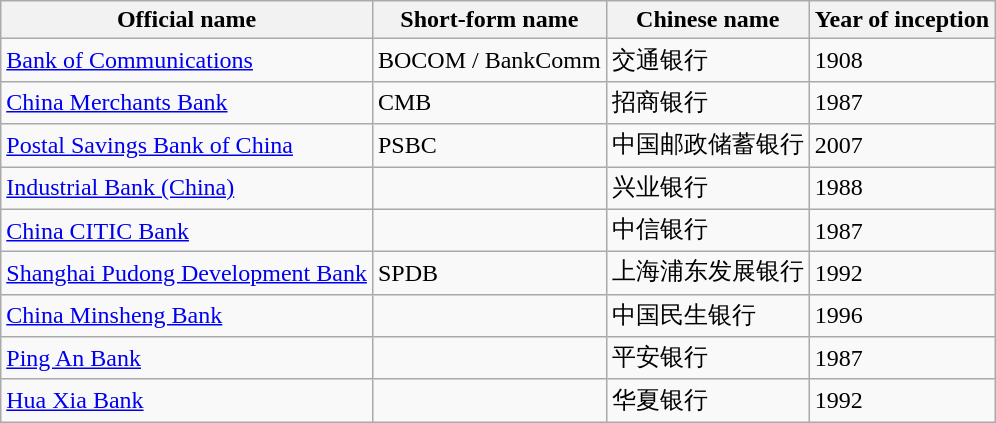<table class="wikitable">
<tr>
<th>Official name</th>
<th>Short-form name</th>
<th>Chinese name</th>
<th>Year of inception</th>
</tr>
<tr>
<td><a href='#'>Bank of Communications</a></td>
<td>BOCOM / BankComm</td>
<td>交通银行</td>
<td>1908</td>
</tr>
<tr>
<td><a href='#'>China Merchants Bank</a></td>
<td>CMB</td>
<td>招商银行</td>
<td>1987</td>
</tr>
<tr>
<td><a href='#'>Postal Savings Bank of China</a></td>
<td>PSBC</td>
<td>中国邮政储蓄银行</td>
<td>2007</td>
</tr>
<tr>
<td><a href='#'>Industrial Bank (China)</a></td>
<td></td>
<td>兴业银行</td>
<td>1988</td>
</tr>
<tr>
<td><a href='#'>China CITIC Bank</a></td>
<td></td>
<td>中信银行</td>
<td>1987</td>
</tr>
<tr>
<td><a href='#'>Shanghai Pudong Development Bank</a></td>
<td>SPDB</td>
<td>上海浦东发展银行</td>
<td>1992</td>
</tr>
<tr>
<td><a href='#'>China Minsheng Bank</a></td>
<td></td>
<td>中国民生银行</td>
<td>1996</td>
</tr>
<tr>
<td><a href='#'>Ping An Bank</a></td>
<td></td>
<td>平安银行</td>
<td>1987</td>
</tr>
<tr>
<td><a href='#'>Hua Xia Bank</a></td>
<td></td>
<td>华夏银行</td>
<td>1992</td>
</tr>
</table>
